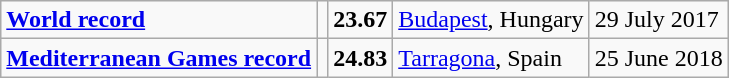<table class="wikitable">
<tr>
<td><strong><a href='#'>World record</a></strong></td>
<td></td>
<td><strong>23.67</strong></td>
<td><a href='#'>Budapest</a>, Hungary</td>
<td>29 July 2017</td>
</tr>
<tr>
<td><strong><a href='#'>Mediterranean Games record</a></strong></td>
<td></td>
<td><strong>24.83</strong></td>
<td><a href='#'>Tarragona</a>, Spain</td>
<td>25 June 2018</td>
</tr>
</table>
